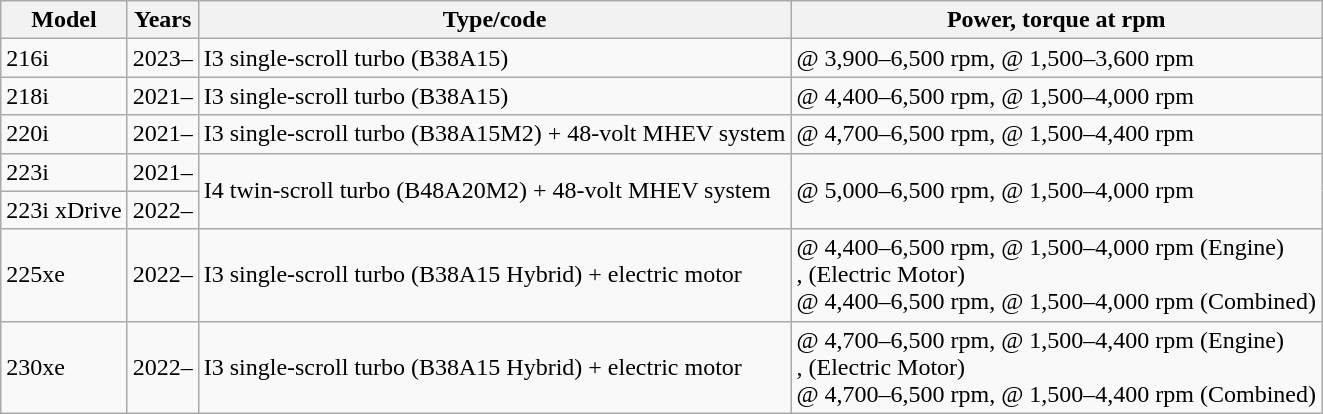<table class="wikitable">
<tr>
<th>Model</th>
<th>Years</th>
<th>Type/code</th>
<th>Power, torque at rpm</th>
</tr>
<tr>
<td>216i</td>
<td>2023–</td>
<td> I3 single-scroll turbo (B38A15)</td>
<td> @ 3,900–6,500 rpm,  @ 1,500–3,600 rpm</td>
</tr>
<tr>
<td>218i</td>
<td>2021–</td>
<td> I3 single-scroll turbo (B38A15)</td>
<td> @ 4,400–6,500 rpm,  @ 1,500–4,000 rpm</td>
</tr>
<tr>
<td>220i</td>
<td>2021–</td>
<td> I3 single-scroll turbo (B38A15M2) + 48-volt MHEV system</td>
<td> @ 4,700–6,500 rpm,  @ 1,500–4,400 rpm</td>
</tr>
<tr>
<td>223i</td>
<td>2021–</td>
<td rowspan="2"> I4 twin-scroll turbo (B48A20M2) + 48-volt MHEV system</td>
<td rowspan="2"> @ 5,000–6,500 rpm,  @ 1,500–4,000 rpm</td>
</tr>
<tr>
<td>223i xDrive</td>
<td>2022–</td>
</tr>
<tr>
<td>225xe</td>
<td>2022–</td>
<td> I3 single-scroll turbo (B38A15 Hybrid) + electric motor</td>
<td> @ 4,400–6,500 rpm,  @ 1,500–4,000 rpm (Engine)<br>,  (Electric Motor)<br> @ 4,400–6,500 rpm,  @ 1,500–4,000 rpm (Combined)</td>
</tr>
<tr>
<td>230xe</td>
<td>2022–</td>
<td> I3 single-scroll turbo (B38A15 Hybrid) + electric motor</td>
<td> @ 4,700–6,500 rpm,  @ 1,500–4,400 rpm (Engine)<br>,  (Electric Motor)<br> @ 4,700–6,500 rpm,  @ 1,500–4,400 rpm (Combined)</td>
</tr>
</table>
